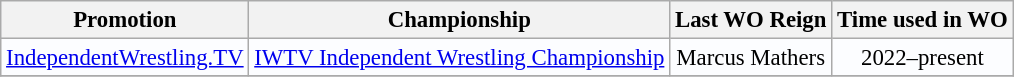<table class="wikitable" style="background:#fcfdff; font-size:95%; text-align: center;">
<tr>
<th>Promotion</th>
<th>Championship</th>
<th>Last WO Reign</th>
<th>Time used in WO</th>
</tr>
<tr>
<td rowspan="1"><a href='#'>IndependentWrestling.TV</a></td>
<td><a href='#'>IWTV Independent Wrestling Championship</a></td>
<td>Marcus Mathers</td>
<td>2022–present</td>
</tr>
<tr>
</tr>
</table>
